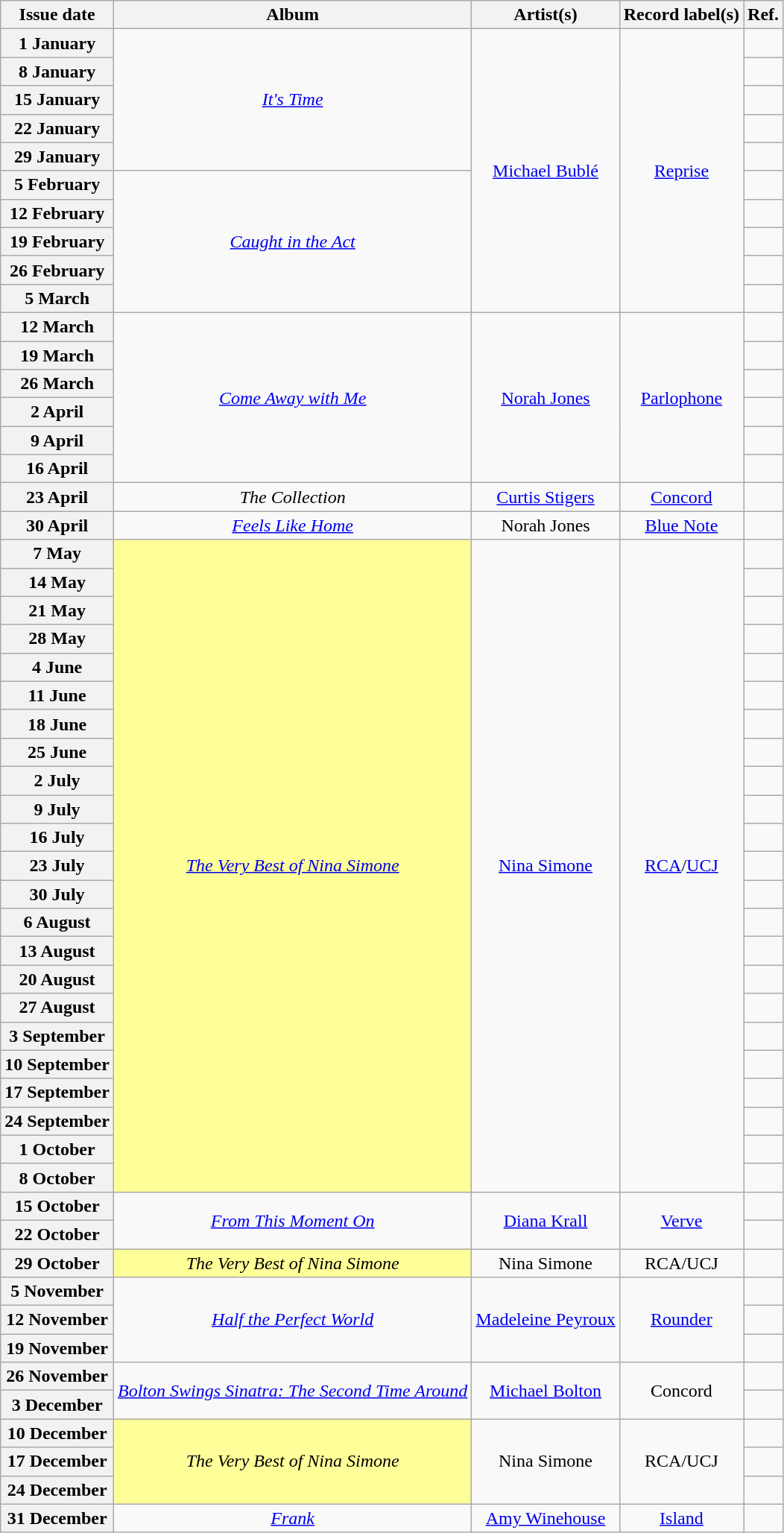<table class="wikitable plainrowheaders" style="text-align:center">
<tr>
<th scope="col">Issue date</th>
<th scope="col">Album</th>
<th scope="col">Artist(s)</th>
<th scope="col">Record label(s)</th>
<th scope="col">Ref.</th>
</tr>
<tr>
<th scope="row">1 January</th>
<td rowspan="5"><em><a href='#'>It's Time</a></em></td>
<td rowspan="10"><a href='#'>Michael Bublé</a></td>
<td rowspan="10"><a href='#'>Reprise</a></td>
<td></td>
</tr>
<tr>
<th scope="row">8 January</th>
<td></td>
</tr>
<tr>
<th scope="row">15 January</th>
<td></td>
</tr>
<tr>
<th scope="row">22 January</th>
<td></td>
</tr>
<tr>
<th scope="row">29 January</th>
<td></td>
</tr>
<tr>
<th scope="row">5 February</th>
<td rowspan="5"><em><a href='#'>Caught in the Act</a></em></td>
<td></td>
</tr>
<tr>
<th scope="row">12 February</th>
<td></td>
</tr>
<tr>
<th scope="row">19 February</th>
<td></td>
</tr>
<tr>
<th scope="row">26 February</th>
<td></td>
</tr>
<tr>
<th scope="row">5 March</th>
<td></td>
</tr>
<tr>
<th scope="row">12 March</th>
<td rowspan="6"><em><a href='#'>Come Away with Me</a></em></td>
<td rowspan="6"><a href='#'>Norah Jones</a></td>
<td rowspan="6"><a href='#'>Parlophone</a></td>
<td></td>
</tr>
<tr>
<th scope="row">19 March</th>
<td></td>
</tr>
<tr>
<th scope="row">26 March</th>
<td></td>
</tr>
<tr>
<th scope="row">2 April</th>
<td></td>
</tr>
<tr>
<th scope="row">9 April</th>
<td></td>
</tr>
<tr>
<th scope="row">16 April</th>
<td></td>
</tr>
<tr>
<th scope="row">23 April</th>
<td><em>The Collection</em></td>
<td><a href='#'>Curtis Stigers</a></td>
<td><a href='#'>Concord</a></td>
<td></td>
</tr>
<tr>
<th scope="row">30 April</th>
<td><em><a href='#'>Feels Like Home</a></em></td>
<td>Norah Jones</td>
<td><a href='#'>Blue Note</a></td>
<td></td>
</tr>
<tr>
<th scope="row">7 May</th>
<td rowspan="23" style="background-color:#FFFF99"><em><a href='#'>The Very Best of Nina Simone</a></em> </td>
<td rowspan="23"><a href='#'>Nina Simone</a></td>
<td rowspan="23"><a href='#'>RCA</a>/<a href='#'>UCJ</a></td>
<td></td>
</tr>
<tr>
<th scope="row">14 May</th>
<td></td>
</tr>
<tr>
<th scope="row">21 May</th>
<td></td>
</tr>
<tr>
<th scope="row">28 May</th>
<td></td>
</tr>
<tr>
<th scope="row">4 June</th>
<td></td>
</tr>
<tr>
<th scope="row">11 June</th>
<td></td>
</tr>
<tr>
<th scope="row">18 June</th>
<td></td>
</tr>
<tr>
<th scope="row">25 June</th>
<td></td>
</tr>
<tr>
<th scope="row">2 July</th>
<td></td>
</tr>
<tr>
<th scope="row">9 July</th>
<td></td>
</tr>
<tr>
<th scope="row">16 July</th>
<td></td>
</tr>
<tr>
<th scope="row">23 July</th>
<td></td>
</tr>
<tr>
<th scope="row">30 July</th>
<td></td>
</tr>
<tr>
<th scope="row">6 August</th>
<td></td>
</tr>
<tr>
<th scope="row">13 August</th>
<td></td>
</tr>
<tr>
<th scope="row">20 August</th>
<td></td>
</tr>
<tr>
<th scope="row">27 August</th>
<td></td>
</tr>
<tr>
<th scope="row">3 September</th>
<td></td>
</tr>
<tr>
<th scope="row">10 September</th>
<td></td>
</tr>
<tr>
<th scope="row">17 September</th>
<td></td>
</tr>
<tr>
<th scope="row">24 September</th>
<td></td>
</tr>
<tr>
<th scope="row">1 October</th>
<td></td>
</tr>
<tr>
<th scope="row">8 October</th>
<td></td>
</tr>
<tr>
<th scope="row">15 October</th>
<td rowspan="2"><em><a href='#'>From This Moment On</a></em></td>
<td rowspan="2"><a href='#'>Diana Krall</a></td>
<td rowspan="2"><a href='#'>Verve</a></td>
<td></td>
</tr>
<tr>
<th scope="row">22 October</th>
<td></td>
</tr>
<tr>
<th scope="row">29 October</th>
<td style="background-color:#FFFF99"><em>The Very Best of Nina Simone</em> </td>
<td>Nina Simone</td>
<td>RCA/UCJ</td>
<td></td>
</tr>
<tr>
<th scope="row">5 November</th>
<td rowspan="3"><em><a href='#'>Half the Perfect World</a></em></td>
<td rowspan="3"><a href='#'>Madeleine Peyroux</a></td>
<td rowspan="3"><a href='#'>Rounder</a></td>
<td></td>
</tr>
<tr>
<th scope="row">12 November</th>
<td></td>
</tr>
<tr>
<th scope="row">19 November</th>
<td></td>
</tr>
<tr>
<th scope="row">26 November</th>
<td rowspan="2"><em><a href='#'>Bolton Swings Sinatra: The Second Time Around</a></em></td>
<td rowspan="2"><a href='#'>Michael Bolton</a></td>
<td rowspan="2">Concord</td>
<td></td>
</tr>
<tr>
<th scope="row">3 December</th>
<td></td>
</tr>
<tr>
<th scope="row">10 December</th>
<td rowspan="3" style="background-color:#FFFF99"><em>The Very Best of Nina Simone</em> </td>
<td rowspan="3">Nina Simone</td>
<td rowspan="3">RCA/UCJ</td>
<td></td>
</tr>
<tr>
<th scope="row">17 December</th>
<td></td>
</tr>
<tr>
<th scope="row">24 December</th>
<td></td>
</tr>
<tr>
<th scope="row">31 December</th>
<td><em><a href='#'>Frank</a></em></td>
<td><a href='#'>Amy Winehouse</a></td>
<td><a href='#'>Island</a></td>
<td></td>
</tr>
</table>
